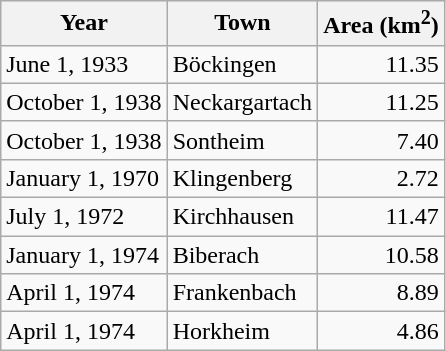<table class="wikitable">
<tr ---- bgcolor="#efefef">
<th>Year</th>
<th>Town</th>
<th>Area (km<sup>2</sup>)</th>
</tr>
<tr ---->
<td>June 1, 1933</td>
<td>Böckingen</td>
<td align="right">11.35</td>
</tr>
<tr ---->
<td>October 1, 1938</td>
<td>Neckargartach</td>
<td align="right">11.25</td>
</tr>
<tr ---->
<td>October 1, 1938</td>
<td>Sontheim</td>
<td align="right">7.40</td>
</tr>
<tr ---->
<td>January 1, 1970</td>
<td>Klingenberg</td>
<td align="right">2.72</td>
</tr>
<tr ---->
<td>July 1, 1972</td>
<td>Kirchhausen</td>
<td align="right">11.47</td>
</tr>
<tr ---->
<td>January 1, 1974</td>
<td>Biberach</td>
<td align="right">10.58</td>
</tr>
<tr ---->
<td>April 1, 1974</td>
<td>Frankenbach</td>
<td align="right">8.89</td>
</tr>
<tr ---->
<td>April 1, 1974</td>
<td>Horkheim</td>
<td align="right">4.86</td>
</tr>
</table>
